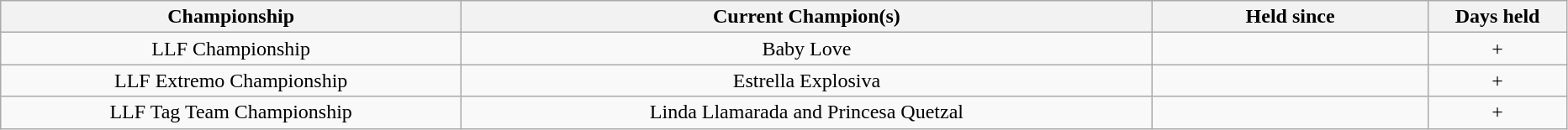<table class="wikitable sortable" style="text-align: center">
<tr>
<th width=20%>Championship</th>
<th width=30%>Current Champion(s)</th>
<th width=12%>Held since</th>
<th width=6%>Days held</th>
</tr>
<tr>
<td>LLF Championship</td>
<td>Baby Love</td>
<td></td>
<td>+</td>
</tr>
<tr>
<td>LLF Extremo Championship</td>
<td>Estrella Explosiva</td>
<td></td>
<td>+</td>
</tr>
<tr>
<td>LLF Tag Team Championship</td>
<td>Linda Llamarada and Princesa Quetzal</td>
<td></td>
<td>+</td>
</tr>
</table>
